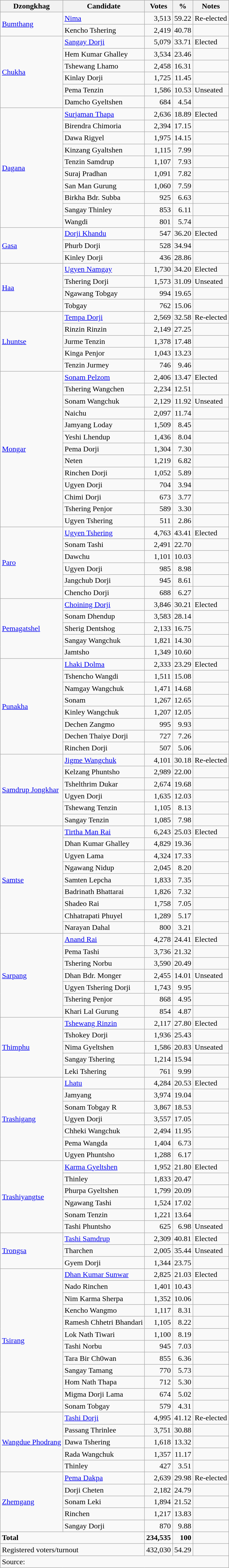<table class=wikitable style=text-align:right>
<tr>
<th>Dzongkhag</th>
<th>Candidate</th>
<th>Votes</th>
<th>%</th>
<th>Notes</th>
</tr>
<tr>
<td align=left rowspan=2><a href='#'>Bumthang</a></td>
<td align=left><a href='#'>Nima</a></td>
<td>3,513</td>
<td>59.22</td>
<td align=left>Re-elected</td>
</tr>
<tr>
<td align=left>Kencho Tshering</td>
<td>2,419</td>
<td>40.78</td>
<td></td>
</tr>
<tr>
<td align=left rowspan=6><a href='#'>Chukha</a></td>
<td align=left><a href='#'>Sangay Dorji</a></td>
<td>5,079</td>
<td>33.71</td>
<td align=left>Elected</td>
</tr>
<tr>
<td align=left>Hem Kumar Ghalley</td>
<td>3,534</td>
<td>23.46</td>
<td></td>
</tr>
<tr>
<td align=left>Tshewang Lhamo</td>
<td>2,458</td>
<td>16.31</td>
<td></td>
</tr>
<tr>
<td align=left>Kinlay Dorji</td>
<td>1,725</td>
<td>11.45</td>
<td></td>
</tr>
<tr>
<td align=left>Pema Tenzin</td>
<td>1,586</td>
<td>10.53</td>
<td align=left>Unseated</td>
</tr>
<tr>
<td align=left>Damcho Gyeltshen</td>
<td>684</td>
<td>4.54</td>
<td></td>
</tr>
<tr>
<td align=left rowspan=10><a href='#'>Dagana</a></td>
<td align=left><a href='#'>Surjaman Thapa</a></td>
<td>2,636</td>
<td>18.89</td>
<td align=left>Elected</td>
</tr>
<tr>
<td align=left>Birendra Chimoria</td>
<td>2,394</td>
<td>17.15</td>
<td></td>
</tr>
<tr>
<td align=left>Dawa Rigyel</td>
<td>1,975</td>
<td>14.15</td>
<td></td>
</tr>
<tr>
<td align=left>Kinzang Gyaltshen</td>
<td>1,115</td>
<td>7.99</td>
<td></td>
</tr>
<tr>
<td align=left>Tenzin Samdrup</td>
<td>1,107</td>
<td>7.93</td>
<td></td>
</tr>
<tr>
<td align=left>Suraj Pradhan</td>
<td>1,091</td>
<td>7.82</td>
<td></td>
</tr>
<tr>
<td align=left>San Man Gurung</td>
<td>1,060</td>
<td>7.59</td>
<td></td>
</tr>
<tr>
<td align=left>Birkha Bdr. Subba</td>
<td>925</td>
<td>6.63</td>
<td></td>
</tr>
<tr>
<td align=left>Sangay Thinley</td>
<td>853</td>
<td>6.11</td>
<td></td>
</tr>
<tr>
<td align=left>Wangdi</td>
<td>801</td>
<td>5.74</td>
<td></td>
</tr>
<tr>
<td align=left rowspan=3><a href='#'>Gasa</a></td>
<td align=left><a href='#'>Dorji Khandu</a></td>
<td>547</td>
<td>36.20</td>
<td align=left>Elected</td>
</tr>
<tr>
<td align=left>Phurb Dorji</td>
<td>528</td>
<td>34.94</td>
<td></td>
</tr>
<tr>
<td align=left>Kinley Dorji</td>
<td>436</td>
<td>28.86</td>
<td></td>
</tr>
<tr>
<td align=left rowspan=4><a href='#'>Haa</a></td>
<td align=left><a href='#'>Ugyen Namgay</a></td>
<td>1,730</td>
<td>34.20</td>
<td align=left>Elected</td>
</tr>
<tr>
<td align=left>Tshering Dorji</td>
<td>1,573</td>
<td>31.09</td>
<td align=left>Unseated</td>
</tr>
<tr>
<td align=left>Ngawang Tobgay</td>
<td>994</td>
<td>19.65</td>
<td></td>
</tr>
<tr>
<td align=left>Tobgay</td>
<td>762</td>
<td>15.06</td>
<td></td>
</tr>
<tr>
<td align=left rowspan=5><a href='#'>Lhuntse</a></td>
<td align=left><a href='#'>Tempa Dorji</a></td>
<td>2,569</td>
<td>32.58</td>
<td align=left>Re-elected</td>
</tr>
<tr>
<td align=left>Rinzin Rinzin</td>
<td>2,149</td>
<td>27.25</td>
<td></td>
</tr>
<tr>
<td align=left>Jurme Tenzin</td>
<td>1,378</td>
<td>17.48</td>
<td></td>
</tr>
<tr>
<td align=left>Kinga Penjor</td>
<td>1,043</td>
<td>13.23</td>
<td></td>
</tr>
<tr>
<td align=left>Tenzin Jurmey</td>
<td>746</td>
<td>9.46</td>
<td></td>
</tr>
<tr>
<td align=left rowspan=13><a href='#'>Mongar</a></td>
<td align=left><a href='#'>Sonam Pelzom</a></td>
<td>2,406</td>
<td>13.47</td>
<td align=left>Elected</td>
</tr>
<tr>
<td align=left>Tshering Wangchen</td>
<td>2,234</td>
<td>12.51</td>
<td></td>
</tr>
<tr>
<td align=left>Sonam Wangchuk</td>
<td>2,129</td>
<td>11.92</td>
<td align=left>Unseated</td>
</tr>
<tr>
<td align=left>Naichu</td>
<td>2,097</td>
<td>11.74</td>
<td></td>
</tr>
<tr>
<td align=left>Jamyang Loday</td>
<td>1,509</td>
<td>8.45</td>
<td></td>
</tr>
<tr>
<td align=left>Yeshi Lhendup</td>
<td>1,436</td>
<td>8.04</td>
<td></td>
</tr>
<tr>
<td align=left>Pema Dorji</td>
<td>1,304</td>
<td>7.30</td>
<td></td>
</tr>
<tr>
<td align=left>Neten</td>
<td>1,219</td>
<td>6.82</td>
<td></td>
</tr>
<tr>
<td align=left>Rinchen Dorji</td>
<td>1,052</td>
<td>5.89</td>
<td></td>
</tr>
<tr>
<td align=left>Ugyen Dorji</td>
<td>704</td>
<td>3.94</td>
<td></td>
</tr>
<tr>
<td align=left>Chimi Dorji</td>
<td>673</td>
<td>3.77</td>
<td></td>
</tr>
<tr>
<td align=left>Tshering Penjor</td>
<td>589</td>
<td>3.30</td>
<td></td>
</tr>
<tr>
<td align=left>Ugyen Tshering</td>
<td>511</td>
<td>2.86</td>
<td></td>
</tr>
<tr>
<td align=left rowspan=6><a href='#'>Paro</a></td>
<td align=left><a href='#'>Ugyen Tshering</a></td>
<td>4,763</td>
<td>43.41</td>
<td align=left>Elected</td>
</tr>
<tr>
<td align=left>Sonam Tashi</td>
<td>2,491</td>
<td>22.70</td>
<td></td>
</tr>
<tr>
<td align=left>Dawchu</td>
<td>1,101</td>
<td>10.03</td>
<td></td>
</tr>
<tr>
<td align=left>Ugyen Dorji</td>
<td>985</td>
<td>8.98</td>
<td></td>
</tr>
<tr>
<td align=left>Jangchub Dorji</td>
<td>945</td>
<td>8.61</td>
<td></td>
</tr>
<tr>
<td align=left>Chencho Dorji</td>
<td>688</td>
<td>6.27</td>
<td></td>
</tr>
<tr>
<td align=left rowspan=5><a href='#'>Pemagatshel</a></td>
<td align=left><a href='#'>Choining Dorji</a></td>
<td>3,846</td>
<td>30.21</td>
<td align=left>Elected</td>
</tr>
<tr>
<td align=left>Sonam Dhendup</td>
<td>3,583</td>
<td>28.14</td>
<td></td>
</tr>
<tr>
<td align=left>Sherig Dentshog</td>
<td>2,133</td>
<td>16.75</td>
<td></td>
</tr>
<tr>
<td align=left>Sangay Wangchuk</td>
<td>1,821</td>
<td>14.30</td>
<td></td>
</tr>
<tr>
<td align=left>Jamtsho</td>
<td>1,349</td>
<td>10.60</td>
<td></td>
</tr>
<tr>
<td align=left rowspan=8><a href='#'>Punakha</a></td>
<td align=left><a href='#'>Lhaki Dolma</a></td>
<td>2,333</td>
<td>23.29</td>
<td align=left>Elected</td>
</tr>
<tr>
<td align=left>Tshencho Wangdi</td>
<td>1,511</td>
<td>15.08</td>
<td></td>
</tr>
<tr>
<td align=left>Namgay Wangchuk</td>
<td>1,471</td>
<td>14.68</td>
<td></td>
</tr>
<tr>
<td align=left>Sonam</td>
<td>1,267</td>
<td>12.65</td>
<td></td>
</tr>
<tr>
<td align=left>Kinley Wangchuk</td>
<td>1,207</td>
<td>12.05</td>
<td></td>
</tr>
<tr>
<td align=left>Dechen Zangmo</td>
<td>995</td>
<td>9.93</td>
<td></td>
</tr>
<tr>
<td align=left>Dechen Thaiye Dorji</td>
<td>727</td>
<td>7.26</td>
<td></td>
</tr>
<tr>
<td align=left>Rinchen Dorji</td>
<td>507</td>
<td>5.06</td>
<td></td>
</tr>
<tr>
<td align=left rowspan=6><a href='#'>Samdrup Jongkhar</a></td>
<td align=left><a href='#'>Jigme Wangchuk</a></td>
<td>4,101</td>
<td>30.18</td>
<td align=left>Re-elected</td>
</tr>
<tr>
<td align=left>Kelzang Phuntsho</td>
<td>2,989</td>
<td>22.00</td>
<td></td>
</tr>
<tr>
<td align=left>Tshelthrim Dukar</td>
<td>2,674</td>
<td>19.68</td>
<td></td>
</tr>
<tr>
<td align=left>Ugyen Dorji</td>
<td>1,635</td>
<td>12.03</td>
<td></td>
</tr>
<tr>
<td align=left>Tshewang Tenzin</td>
<td>1,105</td>
<td>8.13</td>
<td></td>
</tr>
<tr>
<td align=left>Sangay Tenzin</td>
<td>1,085</td>
<td>7.98</td>
<td></td>
</tr>
<tr>
<td align=left rowspan=9><a href='#'>Samtse</a></td>
<td align=left><a href='#'>Tirtha Man Rai</a></td>
<td>6,243</td>
<td>25.03</td>
<td align=left>Elected</td>
</tr>
<tr>
<td align=left>Dhan Kumar Ghalley</td>
<td>4,829</td>
<td>19.36</td>
<td></td>
</tr>
<tr>
<td align=left>Ugyen Lama</td>
<td>4,324</td>
<td>17.33</td>
<td></td>
</tr>
<tr>
<td align=left>Ngawang Nidup</td>
<td>2,045</td>
<td>8.20</td>
<td></td>
</tr>
<tr>
<td align=left>Samten Lepcha</td>
<td>1,833</td>
<td>7.35</td>
<td></td>
</tr>
<tr>
<td align=left>Badrinath Bhattarai</td>
<td>1,826</td>
<td>7.32</td>
<td></td>
</tr>
<tr>
<td align=left>Shadeo Rai</td>
<td>1,758</td>
<td>7.05</td>
<td></td>
</tr>
<tr>
<td align=left>Chhatrapati Phuyel</td>
<td>1,289</td>
<td>5.17</td>
<td></td>
</tr>
<tr>
<td align=left>Narayan Dahal</td>
<td>800</td>
<td>3.21</td>
<td></td>
</tr>
<tr>
<td align=left rowspan=7><a href='#'>Sarpang</a></td>
<td align=left><a href='#'>Anand Rai</a></td>
<td>4,278</td>
<td>24.41</td>
<td align=left>Elected</td>
</tr>
<tr>
<td align=left>Pema Tashi</td>
<td>3,736</td>
<td>21.32</td>
<td></td>
</tr>
<tr>
<td align=left>Tshering Norbu</td>
<td>3,590</td>
<td>20.49</td>
<td></td>
</tr>
<tr>
<td align=left>Dhan Bdr. Monger</td>
<td>2,455</td>
<td>14.01</td>
<td align=left>Unseated</td>
</tr>
<tr>
<td align=left>Ugyen Tshering Dorji</td>
<td>1,743</td>
<td>9.95</td>
<td></td>
</tr>
<tr>
<td align=left>Tshering Penjor</td>
<td>868</td>
<td>4.95</td>
<td></td>
</tr>
<tr>
<td align=left>Khari Lal Gurung</td>
<td>854</td>
<td>4.87</td>
<td></td>
</tr>
<tr>
<td align=left rowspan=5><a href='#'>Thimphu</a></td>
<td align=left><a href='#'>Tshewang Rinzin</a></td>
<td>2,117</td>
<td>27.80</td>
<td align=left>Elected</td>
</tr>
<tr>
<td align=left>Tshokey Dorji</td>
<td>1,936</td>
<td>25.43</td>
<td></td>
</tr>
<tr>
<td align=left>Nima Gyeltshen</td>
<td>1,586</td>
<td>20.83</td>
<td align=left>Unseated</td>
</tr>
<tr>
<td align=left>Sangay Tshering</td>
<td>1,214</td>
<td>15.94</td>
<td></td>
</tr>
<tr>
<td align=left>Leki Tshering</td>
<td>761</td>
<td>9.99</td>
<td></td>
</tr>
<tr>
<td align=left rowspan=7><a href='#'>Trashigang</a></td>
<td align=left><a href='#'>Lhatu</a></td>
<td>4,284</td>
<td>20.53</td>
<td align=left>Elected</td>
</tr>
<tr>
<td align=left>Jamyang</td>
<td>3,974</td>
<td>19.04</td>
<td></td>
</tr>
<tr>
<td align=left>Sonam Tobgay R</td>
<td>3,867</td>
<td>18.53</td>
<td></td>
</tr>
<tr>
<td align=left>Ugyen Dorji</td>
<td>3,557</td>
<td>17.05</td>
<td></td>
</tr>
<tr>
<td align=left>Chheki Wangchuk</td>
<td>2,494</td>
<td>11.95</td>
<td></td>
</tr>
<tr>
<td align=left>Pema Wangda</td>
<td>1,404</td>
<td>6.73</td>
<td></td>
</tr>
<tr>
<td align=left>Ugyen Phuntsho</td>
<td>1,288</td>
<td>6.17</td>
<td></td>
</tr>
<tr>
<td align=left rowspan=6><a href='#'>Trashiyangtse</a></td>
<td align=left><a href='#'>Karma Gyeltshen</a></td>
<td>1,952</td>
<td>21.80</td>
<td align=left>Elected</td>
</tr>
<tr>
<td align=left>Thinley</td>
<td>1,833</td>
<td>20.47</td>
<td></td>
</tr>
<tr>
<td align=left>Phurpa Gyeltshen</td>
<td>1,799</td>
<td>20.09</td>
<td></td>
</tr>
<tr>
<td align=left>Ngawang Tashi</td>
<td>1,524</td>
<td>17.02</td>
<td></td>
</tr>
<tr>
<td align=left>Sonam Tenzin</td>
<td>1,221</td>
<td>13.64</td>
<td></td>
</tr>
<tr>
<td align=left>Tashi Phuntsho</td>
<td>625</td>
<td>6.98</td>
<td align=left>Unseated</td>
</tr>
<tr>
<td align=left rowspan=3><a href='#'>Trongsa</a></td>
<td align=left><a href='#'>Tashi Samdrup</a></td>
<td>2,309</td>
<td>40.81</td>
<td align=left>Elected</td>
</tr>
<tr>
<td align=left>Tharchen</td>
<td>2,005</td>
<td>35.44</td>
<td align=left>Unseated</td>
</tr>
<tr>
<td align=left>Gyem Dorji</td>
<td>1,344</td>
<td>23.75</td>
<td></td>
</tr>
<tr>
<td align=left rowspan=12><a href='#'>Tsirang</a></td>
<td align=left><a href='#'>Dhan Kumar Sunwar</a></td>
<td>2,825</td>
<td>21.03</td>
<td align=left>Elected</td>
</tr>
<tr>
<td align=left>Nado Rinchen</td>
<td>1,401</td>
<td>10.43</td>
<td></td>
</tr>
<tr>
<td align=left>Nim Karma Sherpa</td>
<td>1,352</td>
<td>10.06</td>
<td></td>
</tr>
<tr>
<td align=left>Kencho Wangmo</td>
<td>1,117</td>
<td>8.31</td>
<td></td>
</tr>
<tr>
<td align=left>Ramesh Chhetri Bhandari</td>
<td>1,105</td>
<td>8.22</td>
<td></td>
</tr>
<tr>
<td align=left>Lok Nath Tiwari</td>
<td>1,100</td>
<td>8.19</td>
<td></td>
</tr>
<tr>
<td align=left>Tashi Norbu</td>
<td>945</td>
<td>7.03</td>
<td></td>
</tr>
<tr>
<td align=left>Tara Bir Ch0wan</td>
<td>855</td>
<td>6.36</td>
<td></td>
</tr>
<tr>
<td align=left>Sangay Tamang</td>
<td>770</td>
<td>5.73</td>
<td></td>
</tr>
<tr>
<td align=left>Hom Nath Thapa</td>
<td>712</td>
<td>5.30</td>
<td></td>
</tr>
<tr>
<td align=left>Migma Dorji Lama</td>
<td>674</td>
<td>5.02</td>
<td></td>
</tr>
<tr>
<td align=left>Sonam Tobgay</td>
<td>579</td>
<td>4.31</td>
<td></td>
</tr>
<tr>
<td align=left rowspan=5><a href='#'>Wangdue Phodrang</a></td>
<td align=left><a href='#'>Tashi Dorji</a></td>
<td>4,995</td>
<td>41.12</td>
<td align=left>Re-elected</td>
</tr>
<tr>
<td align=left>Passang Thrinlee</td>
<td>3,751</td>
<td>30.88</td>
<td></td>
</tr>
<tr>
<td align=left>Dawa Tshering</td>
<td>1,618</td>
<td>13.32</td>
<td></td>
</tr>
<tr>
<td align=left>Rada Wangchuk</td>
<td>1,357</td>
<td>11.17</td>
<td></td>
</tr>
<tr>
<td align=left>Thinley</td>
<td>427</td>
<td>3.51</td>
<td></td>
</tr>
<tr>
<td align=left rowspan=5><a href='#'>Zhemgang</a></td>
<td align=left><a href='#'>Pema Dakpa</a></td>
<td>2,639</td>
<td>29.98</td>
<td align=left>Re-elected</td>
</tr>
<tr>
<td align=left>Dorji Cheten</td>
<td>2,182</td>
<td>24.79</td>
<td></td>
</tr>
<tr>
<td align=left>Sonam Leki</td>
<td>1,894</td>
<td>21.52</td>
<td></td>
</tr>
<tr>
<td align=left>Rinchen</td>
<td>1,217</td>
<td>13.83</td>
<td></td>
</tr>
<tr>
<td align=left>Sangay Dorji</td>
<td>870</td>
<td>9.88</td>
<td></td>
</tr>
<tr>
<td align=left colspan=2><strong>Total</strong></td>
<td><strong>234,535</strong></td>
<td><strong>100</strong></td>
<td></td>
</tr>
<tr>
<td align=left colspan=2>Registered voters/turnout</td>
<td>432,030</td>
<td>54.29</td>
<td></td>
</tr>
<tr>
<td align=left colspan=5>Source:  </td>
</tr>
</table>
